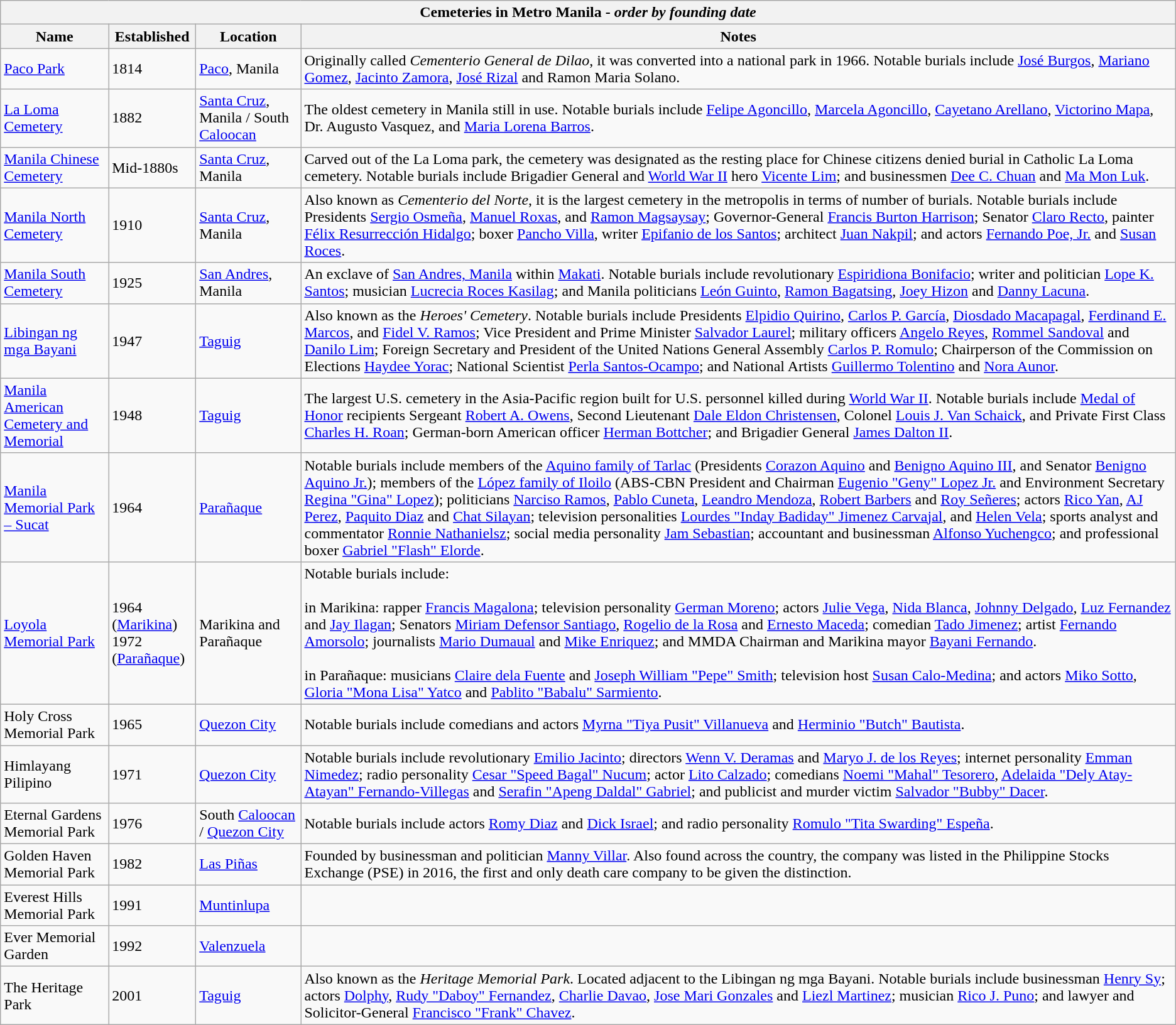<table class="wikitable">
<tr>
<th align="center" colspan="6"><strong>Cemeteries in Metro Manila</strong> - <em>order by founding date</em></th>
</tr>
<tr>
<th>Name</th>
<th>Established</th>
<th>Location</th>
<th>Notes</th>
</tr>
<tr>
<td><a href='#'>Paco Park</a></td>
<td>1814</td>
<td><a href='#'>Paco</a>, Manila</td>
<td>Originally called <em>Cementerio General de Dilao</em>, it was converted into a national park in 1966. Notable burials include <a href='#'>José Burgos</a>, <a href='#'>Mariano Gomez</a>, <a href='#'>Jacinto Zamora</a>, <a href='#'>José Rizal</a> and Ramon Maria Solano.</td>
</tr>
<tr>
<td><a href='#'>La Loma Cemetery</a></td>
<td>1882</td>
<td><a href='#'>Santa Cruz</a>, Manila / South <a href='#'>Caloocan</a></td>
<td>The oldest cemetery in Manila still in use. Notable burials include <a href='#'>Felipe Agoncillo</a>, <a href='#'>Marcela Agoncillo</a>, <a href='#'>Cayetano Arellano</a>, <a href='#'>Victorino Mapa</a>, Dr. Augusto Vasquez, and <a href='#'>Maria Lorena Barros</a>.</td>
</tr>
<tr>
<td><a href='#'>Manila Chinese Cemetery</a></td>
<td>Mid-1880s</td>
<td><a href='#'>Santa Cruz</a>, Manila</td>
<td>Carved out of the La Loma park, the cemetery was designated as the resting place for Chinese citizens denied burial in Catholic La Loma cemetery. Notable burials include Brigadier General and <a href='#'>World War II</a> hero <a href='#'>Vicente Lim</a>; and businessmen <a href='#'>Dee C. Chuan</a> and <a href='#'>Ma Mon Luk</a>.</td>
</tr>
<tr>
<td><a href='#'>Manila North Cemetery</a></td>
<td>1910</td>
<td><a href='#'>Santa Cruz</a>, Manila</td>
<td>Also known as <em>Cementerio del Norte</em>,  it is the largest cemetery in the metropolis in terms of number of burials. Notable burials include Presidents <a href='#'>Sergio Osmeña</a>, <a href='#'>Manuel Roxas</a>, and <a href='#'>Ramon Magsaysay</a>; Governor-General <a href='#'>Francis Burton Harrison</a>; Senator <a href='#'>Claro Recto</a>, painter <a href='#'>Félix Resurrección Hidalgo</a>; boxer <a href='#'>Pancho Villa</a>, writer <a href='#'>Epifanio de los Santos</a>; architect <a href='#'>Juan Nakpil</a>; and actors <a href='#'>Fernando Poe, Jr.</a> and <a href='#'>Susan Roces</a>.</td>
</tr>
<tr>
<td><a href='#'>Manila South Cemetery</a></td>
<td>1925</td>
<td><a href='#'>San Andres</a>, Manila</td>
<td>An exclave of <a href='#'>San Andres, Manila</a> within <a href='#'>Makati</a>. Notable burials include revolutionary <a href='#'>Espiridiona Bonifacio</a>; writer and politician <a href='#'>Lope K. Santos</a>; musician <a href='#'>Lucrecia Roces Kasilag</a>; and Manila politicians <a href='#'>León Guinto</a>, <a href='#'>Ramon Bagatsing</a>, <a href='#'>Joey Hizon</a> and <a href='#'>Danny Lacuna</a>.</td>
</tr>
<tr>
<td><a href='#'>Libingan ng mga Bayani</a></td>
<td>1947</td>
<td><a href='#'>Taguig</a></td>
<td>Also known as the <em>Heroes' Cemetery</em>. Notable burials include Presidents <a href='#'>Elpidio Quirino</a>, <a href='#'>Carlos P. García</a>, <a href='#'>Diosdado Macapagal</a>, <a href='#'>Ferdinand E. Marcos</a>, and <a href='#'>Fidel V. Ramos</a>; Vice President and Prime Minister <a href='#'>Salvador Laurel</a>; military officers <a href='#'>Angelo Reyes</a>, <a href='#'>Rommel Sandoval</a> and <a href='#'>Danilo Lim</a>; Foreign Secretary and President of the United Nations General Assembly <a href='#'>Carlos P. Romulo</a>; Chairperson of the Commission on Elections <a href='#'>Haydee Yorac</a>; National Scientist <a href='#'>Perla Santos-Ocampo</a>; and National Artists <a href='#'>Guillermo Tolentino</a> and <a href='#'>Nora Aunor</a>.</td>
</tr>
<tr>
<td><a href='#'>Manila American Cemetery and Memorial</a></td>
<td>1948</td>
<td><a href='#'>Taguig</a></td>
<td>The largest U.S. cemetery in the Asia-Pacific region built for U.S. personnel killed during <a href='#'>World War II</a>. Notable burials include <a href='#'>Medal of Honor</a> recipients Sergeant <a href='#'>Robert A. Owens</a>, Second Lieutenant <a href='#'>Dale Eldon Christensen</a>, Colonel <a href='#'>Louis J. Van Schaick</a>, and Private First Class <a href='#'>Charles H. Roan</a>; German-born American officer <a href='#'>Herman Bottcher</a>; and Brigadier General <a href='#'>James Dalton II</a>.</td>
</tr>
<tr>
<td><a href='#'>Manila Memorial Park – Sucat</a></td>
<td>1964</td>
<td><a href='#'>Parañaque</a></td>
<td>Notable burials include members of the <a href='#'>Aquino family of Tarlac</a> (Presidents <a href='#'>Corazon Aquino</a> and <a href='#'>Benigno Aquino III</a>, and Senator <a href='#'>Benigno Aquino Jr.</a>); members of the <a href='#'>López family of Iloilo</a> (ABS-CBN President and Chairman <a href='#'>Eugenio "Geny" Lopez Jr.</a> and Environment Secretary <a href='#'>Regina "Gina" Lopez</a>); politicians <a href='#'>Narciso Ramos</a>, <a href='#'>Pablo Cuneta</a>, <a href='#'>Leandro Mendoza</a>, <a href='#'>Robert Barbers</a> and <a href='#'>Roy Señeres</a>; actors <a href='#'>Rico Yan</a>, <a href='#'>AJ Perez</a>, <a href='#'>Paquito Diaz</a> and <a href='#'>Chat Silayan</a>; television personalities <a href='#'>Lourdes "Inday Badiday" Jimenez Carvajal</a>,  and <a href='#'>Helen Vela</a>; sports analyst and commentator <a href='#'>Ronnie Nathanielsz</a>; social media personality <a href='#'>Jam Sebastian</a>; accountant and businessman <a href='#'>Alfonso Yuchengco</a>; and professional boxer <a href='#'>Gabriel "Flash" Elorde</a>.</td>
</tr>
<tr>
<td><a href='#'>Loyola Memorial Park</a></td>
<td>1964 (<a href='#'>Marikina</a>)<br>1972 (<a href='#'>Parañaque</a>)</td>
<td>Marikina and Parañaque</td>
<td>Notable burials include: <br><br>in Marikina: rapper <a href='#'>Francis Magalona</a>; television personality <a href='#'>German Moreno</a>; actors <a href='#'>Julie Vega</a>, <a href='#'>Nida Blanca</a>, <a href='#'>Johnny Delgado</a>, <a href='#'>Luz Fernandez</a> and <a href='#'>Jay Ilagan</a>; Senators <a href='#'>Miriam Defensor Santiago</a>, <a href='#'>Rogelio de la Rosa</a> and <a href='#'>Ernesto Maceda</a>; comedian <a href='#'>Tado Jimenez</a>; artist <a href='#'>Fernando Amorsolo</a>; journalists <a href='#'>Mario Dumaual</a> and <a href='#'>Mike Enriquez</a>; and MMDA Chairman and Marikina mayor <a href='#'>Bayani Fernando</a>. <br><br>in Parañaque: musicians <a href='#'>Claire dela Fuente</a> and <a href='#'>Joseph William "Pepe" Smith</a>; television host <a href='#'>Susan Calo-Medina</a>; and actors <a href='#'>Miko Sotto</a>, <a href='#'>Gloria "Mona Lisa" Yatco</a> and <a href='#'>Pablito "Babalu" Sarmiento</a>.</td>
</tr>
<tr>
<td>Holy Cross Memorial Park</td>
<td>1965</td>
<td><a href='#'>Quezon City</a></td>
<td>Notable burials include comedians and actors <a href='#'>Myrna "Tiya Pusit" Villanueva</a> and <a href='#'>Herminio "Butch" Bautista</a>.</td>
</tr>
<tr>
<td>Himlayang Pilipino</td>
<td>1971</td>
<td><a href='#'>Quezon City</a></td>
<td>Notable burials include revolutionary <a href='#'>Emilio Jacinto</a>; directors <a href='#'>Wenn V. Deramas</a> and <a href='#'>Maryo J. de los Reyes</a>; internet personality <a href='#'>Emman Nimedez</a>; radio personality <a href='#'>Cesar "Speed Bagal" Nucum</a>; actor <a href='#'>Lito Calzado</a>; comedians <a href='#'>Noemi "Mahal" Tesorero</a>, <a href='#'>Adelaida "Dely Atay-Atayan" Fernando-Villegas</a> and <a href='#'>Serafin "Apeng Daldal" Gabriel</a>; and publicist and murder victim <a href='#'>Salvador "Bubby" Dacer</a>.</td>
</tr>
<tr>
<td>Eternal Gardens Memorial Park</td>
<td>1976</td>
<td>South <a href='#'>Caloocan</a> / <a href='#'>Quezon City</a></td>
<td>Notable burials include actors <a href='#'>Romy Diaz</a> and <a href='#'>Dick Israel</a>; and radio personality <a href='#'>Romulo "Tita Swarding" Espeña</a>.</td>
</tr>
<tr>
<td>Golden Haven Memorial Park</td>
<td>1982</td>
<td><a href='#'>Las Piñas</a></td>
<td>Founded by businessman and politician <a href='#'>Manny Villar</a>. Also found across the country, the company was listed in the Philippine Stocks Exchange (PSE) in 2016, the first and only death care company to be given the distinction.</td>
</tr>
<tr>
<td>Everest Hills Memorial Park</td>
<td>1991</td>
<td><a href='#'>Muntinlupa</a></td>
<td></td>
</tr>
<tr>
<td>Ever Memorial Garden</td>
<td>1992</td>
<td><a href='#'>Valenzuela</a></td>
<td></td>
</tr>
<tr>
<td>The Heritage Park</td>
<td>2001</td>
<td><a href='#'>Taguig</a></td>
<td>Also known as the <em>Heritage Memorial Park</em>. Located adjacent to the Libingan ng mga Bayani. Notable burials include businessman <a href='#'>Henry Sy</a>; actors <a href='#'>Dolphy</a>, <a href='#'>Rudy "Daboy" Fernandez</a>, <a href='#'>Charlie Davao</a>, <a href='#'>Jose Mari Gonzales</a> and <a href='#'>Liezl Martinez</a>; musician <a href='#'>Rico J. Puno</a>; and lawyer and Solicitor-General <a href='#'>Francisco "Frank" Chavez</a>.</td>
</tr>
</table>
